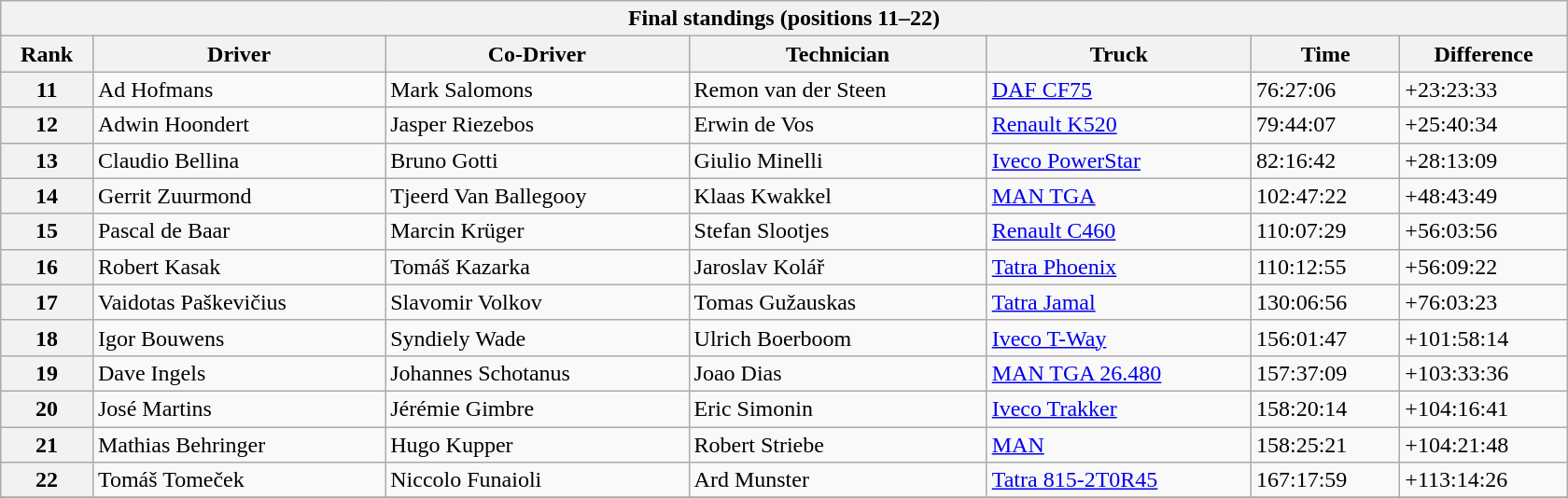<table class="collapsible collapsed wikitable" style="width:70em;margin-top:-1px;">
<tr>
<th colspan="7">Final standings (positions 11–22)</th>
</tr>
<tr>
<th>Rank</th>
<th>Driver</th>
<th>Co-Driver</th>
<th>Technician</th>
<th>Truck</th>
<th>Time</th>
<th>Difference</th>
</tr>
<tr>
<th>11</th>
<td> Ad Hofmans</td>
<td> Mark Salomons</td>
<td> Remon van der Steen</td>
<td><a href='#'>DAF CF75</a></td>
<td>76:27:06</td>
<td>+23:23:33</td>
</tr>
<tr>
<th>12</th>
<td> Adwin Hoondert</td>
<td> Jasper Riezebos</td>
<td> Erwin de Vos</td>
<td><a href='#'>Renault K520</a></td>
<td>79:44:07</td>
<td>+25:40:34</td>
</tr>
<tr>
<th>13</th>
<td> Claudio Bellina</td>
<td> Bruno Gotti</td>
<td> Giulio Minelli</td>
<td><a href='#'>Iveco PowerStar</a></td>
<td>82:16:42</td>
<td>+28:13:09</td>
</tr>
<tr>
<th>14</th>
<td> Gerrit Zuurmond</td>
<td> Tjeerd Van Ballegooy</td>
<td> Klaas Kwakkel</td>
<td><a href='#'>MAN TGA</a></td>
<td>102:47:22</td>
<td>+48:43:49</td>
</tr>
<tr>
<th>15</th>
<td> Pascal de Baar</td>
<td> Marcin Krüger</td>
<td> Stefan Slootjes</td>
<td><a href='#'>Renault C460</a></td>
<td>110:07:29</td>
<td>+56:03:56</td>
</tr>
<tr>
<th>16</th>
<td> Robert Kasak</td>
<td> Tomáš Kazarka</td>
<td> Jaroslav Kolář</td>
<td><a href='#'>Tatra Phoenix</a></td>
<td>110:12:55</td>
<td>+56:09:22</td>
</tr>
<tr>
<th>17</th>
<td> Vaidotas Paškevičius</td>
<td> Slavomir Volkov</td>
<td> Tomas Gužauskas</td>
<td><a href='#'>Tatra Jamal</a></td>
<td>130:06:56</td>
<td>+76:03:23</td>
</tr>
<tr>
<th>18</th>
<td> Igor Bouwens</td>
<td> Syndiely Wade</td>
<td> Ulrich Boerboom</td>
<td><a href='#'>Iveco T-Way</a></td>
<td>156:01:47</td>
<td>+101:58:14</td>
</tr>
<tr>
<th>19</th>
<td> Dave Ingels</td>
<td> Johannes Schotanus</td>
<td> Joao Dias</td>
<td><a href='#'>MAN TGA 26.480</a></td>
<td>157:37:09</td>
<td>+103:33:36</td>
</tr>
<tr>
<th>20</th>
<td> José Martins</td>
<td> Jérémie Gimbre</td>
<td> Eric Simonin</td>
<td><a href='#'>Iveco Trakker</a></td>
<td>158:20:14</td>
<td>+104:16:41</td>
</tr>
<tr>
<th>21</th>
<td> Mathias Behringer</td>
<td> Hugo Kupper</td>
<td> Robert Striebe</td>
<td><a href='#'>MAN</a></td>
<td>158:25:21</td>
<td>+104:21:48</td>
</tr>
<tr>
<th>22</th>
<td> Tomáš Tomeček</td>
<td> Niccolo Funaioli</td>
<td> Ard Munster</td>
<td><a href='#'>Tatra 815-2T0R45</a></td>
<td>167:17:59</td>
<td>+113:14:26</td>
</tr>
<tr>
</tr>
</table>
